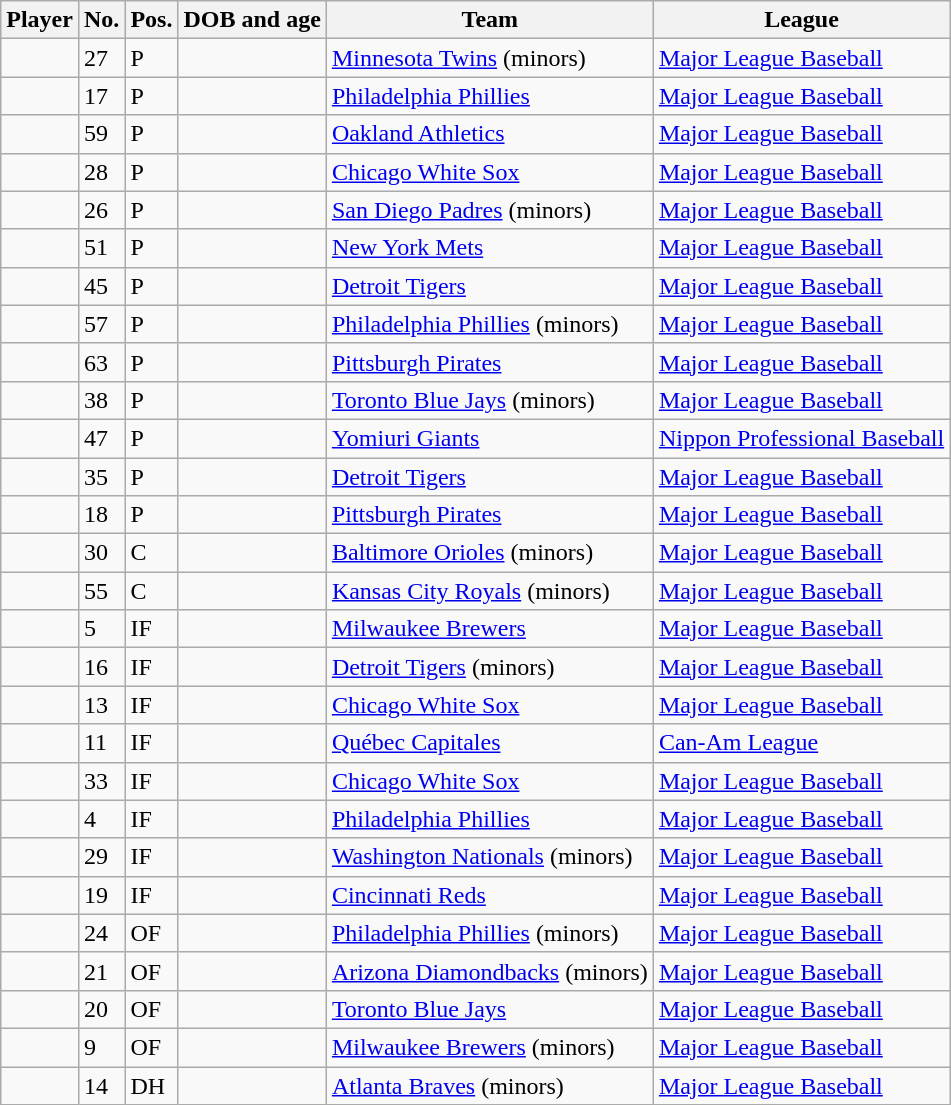<table class="wikitable sortable">
<tr>
<th>Player</th>
<th>No.</th>
<th>Pos.</th>
<th>DOB and age</th>
<th>Team</th>
<th>League</th>
</tr>
<tr>
<td></td>
<td>27</td>
<td>P</td>
<td></td>
<td><a href='#'>Minnesota Twins</a> (minors)</td>
<td><a href='#'>Major League Baseball</a></td>
</tr>
<tr>
<td></td>
<td>17</td>
<td>P</td>
<td></td>
<td><a href='#'>Philadelphia Phillies</a></td>
<td><a href='#'>Major League Baseball</a></td>
</tr>
<tr>
<td></td>
<td>59</td>
<td>P</td>
<td></td>
<td><a href='#'>Oakland Athletics</a></td>
<td><a href='#'>Major League Baseball</a></td>
</tr>
<tr>
<td></td>
<td>28</td>
<td>P</td>
<td></td>
<td><a href='#'>Chicago White Sox</a></td>
<td><a href='#'>Major League Baseball</a></td>
</tr>
<tr>
<td></td>
<td>26</td>
<td>P</td>
<td></td>
<td><a href='#'>San Diego Padres</a> (minors)</td>
<td><a href='#'>Major League Baseball</a></td>
</tr>
<tr>
<td></td>
<td>51</td>
<td>P</td>
<td></td>
<td><a href='#'>New York Mets</a></td>
<td><a href='#'>Major League Baseball</a></td>
</tr>
<tr>
<td></td>
<td>45</td>
<td>P</td>
<td></td>
<td><a href='#'>Detroit Tigers</a></td>
<td><a href='#'>Major League Baseball</a></td>
</tr>
<tr>
<td></td>
<td>57</td>
<td>P</td>
<td></td>
<td><a href='#'>Philadelphia Phillies</a> (minors)</td>
<td><a href='#'>Major League Baseball</a></td>
</tr>
<tr>
<td></td>
<td>63</td>
<td>P</td>
<td></td>
<td><a href='#'>Pittsburgh Pirates</a></td>
<td><a href='#'>Major League Baseball</a></td>
</tr>
<tr>
<td></td>
<td>38</td>
<td>P</td>
<td></td>
<td><a href='#'>Toronto Blue Jays</a> (minors)</td>
<td><a href='#'>Major League Baseball</a></td>
</tr>
<tr>
<td></td>
<td>47</td>
<td>P</td>
<td></td>
<td><a href='#'>Yomiuri Giants</a></td>
<td><a href='#'>Nippon Professional Baseball</a></td>
</tr>
<tr>
<td></td>
<td>35</td>
<td>P</td>
<td></td>
<td><a href='#'>Detroit Tigers</a></td>
<td><a href='#'>Major League Baseball</a></td>
</tr>
<tr>
<td></td>
<td>18</td>
<td>P</td>
<td></td>
<td><a href='#'>Pittsburgh Pirates</a></td>
<td><a href='#'>Major League Baseball</a></td>
</tr>
<tr>
<td></td>
<td>30</td>
<td>C</td>
<td></td>
<td><a href='#'>Baltimore Orioles</a> (minors)</td>
<td><a href='#'>Major League Baseball</a></td>
</tr>
<tr>
<td></td>
<td>55</td>
<td>C</td>
<td></td>
<td><a href='#'>Kansas City Royals</a> (minors)</td>
<td><a href='#'>Major League Baseball</a></td>
</tr>
<tr>
<td></td>
<td>5</td>
<td>IF</td>
<td></td>
<td><a href='#'>Milwaukee Brewers</a></td>
<td><a href='#'>Major League Baseball</a></td>
</tr>
<tr>
<td></td>
<td>16</td>
<td>IF</td>
<td></td>
<td><a href='#'>Detroit Tigers</a> (minors)</td>
<td><a href='#'>Major League Baseball</a></td>
</tr>
<tr>
<td></td>
<td>13</td>
<td>IF</td>
<td></td>
<td><a href='#'>Chicago White Sox</a></td>
<td><a href='#'>Major League Baseball</a></td>
</tr>
<tr>
<td></td>
<td>11</td>
<td>IF</td>
<td></td>
<td><a href='#'>Québec Capitales</a></td>
<td><a href='#'>Can-Am League</a></td>
</tr>
<tr>
<td></td>
<td>33</td>
<td>IF</td>
<td></td>
<td><a href='#'>Chicago White Sox</a></td>
<td><a href='#'>Major League Baseball</a></td>
</tr>
<tr>
<td></td>
<td>4</td>
<td>IF</td>
<td></td>
<td><a href='#'>Philadelphia Phillies</a></td>
<td><a href='#'>Major League Baseball</a></td>
</tr>
<tr>
<td></td>
<td>29</td>
<td>IF</td>
<td></td>
<td><a href='#'>Washington Nationals</a> (minors)</td>
<td><a href='#'>Major League Baseball</a></td>
</tr>
<tr>
<td></td>
<td>19</td>
<td>IF</td>
<td></td>
<td><a href='#'>Cincinnati Reds</a></td>
<td><a href='#'>Major League Baseball</a></td>
</tr>
<tr>
<td></td>
<td>24</td>
<td>OF</td>
<td></td>
<td><a href='#'>Philadelphia Phillies</a> (minors)</td>
<td><a href='#'>Major League Baseball</a></td>
</tr>
<tr>
<td></td>
<td>21</td>
<td>OF</td>
<td></td>
<td><a href='#'>Arizona Diamondbacks</a> (minors)</td>
<td><a href='#'>Major League Baseball</a></td>
</tr>
<tr>
<td></td>
<td>20</td>
<td>OF</td>
<td></td>
<td><a href='#'>Toronto Blue Jays</a></td>
<td><a href='#'>Major League Baseball</a></td>
</tr>
<tr>
<td></td>
<td>9</td>
<td>OF</td>
<td></td>
<td><a href='#'>Milwaukee Brewers</a> (minors)</td>
<td><a href='#'>Major League Baseball</a></td>
</tr>
<tr>
<td></td>
<td>14</td>
<td>DH</td>
<td></td>
<td><a href='#'>Atlanta Braves</a> (minors)</td>
<td><a href='#'>Major League Baseball</a></td>
</tr>
</table>
